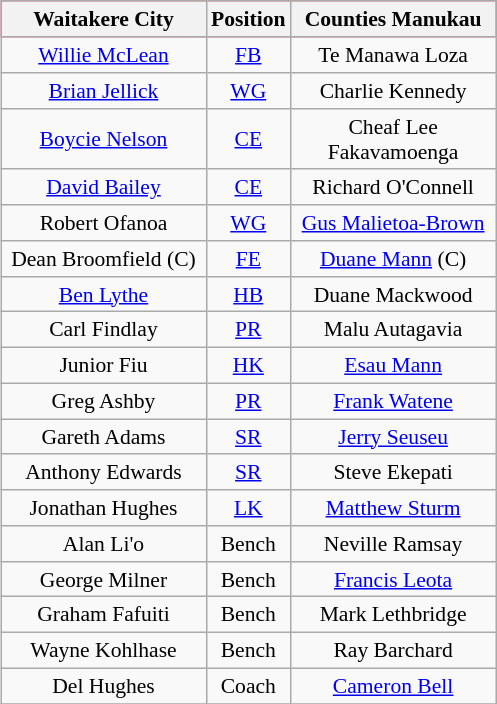<table align="right" class="wikitable" style="font-size:90%; margin-left:1em">
<tr bgcolor="#FF0033">
<th width="130">Waitakere City</th>
<th width="40">Position</th>
<th width="130">Counties Manukau</th>
</tr>
<tr align=center>
<td><a href='#'>Willie McLean</a></td>
<td><a href='#'>FB</a></td>
<td>Te Manawa Loza</td>
</tr>
<tr align=center>
<td><a href='#'>Brian Jellick</a></td>
<td><a href='#'>WG</a></td>
<td>Charlie Kennedy</td>
</tr>
<tr align=center>
<td><a href='#'>Boycie Nelson</a></td>
<td><a href='#'>CE</a></td>
<td>Cheaf Lee Fakavamoenga</td>
</tr>
<tr align=center>
<td><a href='#'>David Bailey</a></td>
<td><a href='#'>CE</a></td>
<td>Richard O'Connell</td>
</tr>
<tr align=center>
<td>Robert Ofanoa</td>
<td><a href='#'>WG</a></td>
<td><a href='#'>Gus Malietoa-Brown</a></td>
</tr>
<tr align=center>
<td>Dean Broomfield (C)</td>
<td><a href='#'>FE</a></td>
<td><a href='#'>Duane Mann</a> (C)</td>
</tr>
<tr align=center>
<td><a href='#'>Ben Lythe</a></td>
<td><a href='#'>HB</a></td>
<td>Duane Mackwood</td>
</tr>
<tr align=center>
<td>Carl Findlay</td>
<td><a href='#'>PR</a></td>
<td>Malu Autagavia</td>
</tr>
<tr align=center>
<td>Junior Fiu</td>
<td><a href='#'>HK</a></td>
<td><a href='#'>Esau Mann</a></td>
</tr>
<tr align=center>
<td>Greg Ashby</td>
<td><a href='#'>PR</a></td>
<td><a href='#'>Frank Watene</a></td>
</tr>
<tr align=center>
<td>Gareth Adams</td>
<td><a href='#'>SR</a></td>
<td><a href='#'>Jerry Seuseu</a></td>
</tr>
<tr align=center>
<td>Anthony Edwards</td>
<td><a href='#'>SR</a></td>
<td>Steve Ekepati</td>
</tr>
<tr align=center>
<td>Jonathan Hughes</td>
<td><a href='#'>LK</a></td>
<td><a href='#'>Matthew Sturm</a></td>
</tr>
<tr align=center>
<td>Alan Li'o</td>
<td>Bench</td>
<td>Neville Ramsay</td>
</tr>
<tr align=center>
<td>George Milner</td>
<td>Bench</td>
<td><a href='#'>Francis Leota</a></td>
</tr>
<tr align=center>
<td>Graham Fafuiti</td>
<td>Bench</td>
<td>Mark Lethbridge</td>
</tr>
<tr align=center>
<td>Wayne Kohlhase</td>
<td>Bench</td>
<td>Ray Barchard</td>
</tr>
<tr align=center>
<td>Del Hughes</td>
<td>Coach</td>
<td><a href='#'>Cameron Bell</a></td>
</tr>
<tr>
</tr>
</table>
